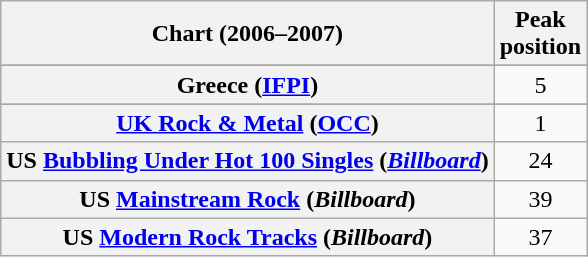<table class="wikitable sortable plainrowheaders" style="text-align:center">
<tr>
<th scope="col">Chart (2006–2007)</th>
<th scope="col">Peak<br>position</th>
</tr>
<tr>
</tr>
<tr>
</tr>
<tr>
</tr>
<tr>
</tr>
<tr>
</tr>
<tr>
<th scope="row">Greece (<a href='#'>IFPI</a>)</th>
<td>5</td>
</tr>
<tr>
</tr>
<tr>
</tr>
<tr>
</tr>
<tr>
</tr>
<tr>
</tr>
<tr>
</tr>
<tr>
</tr>
<tr>
</tr>
<tr>
<th scope="row"><a href='#'>UK Rock & Metal</a> (<a href='#'>OCC</a>)</th>
<td>1</td>
</tr>
<tr>
<th scope="row">US <a href='#'>Bubbling Under Hot 100 Singles</a> (<em><a href='#'>Billboard</a></em>)</th>
<td>24</td>
</tr>
<tr>
<th scope="row">US <a href='#'>Mainstream Rock</a> (<em>Billboard</em>)</th>
<td>39</td>
</tr>
<tr>
<th scope="row">US <a href='#'>Modern Rock Tracks</a> (<em>Billboard</em>)</th>
<td>37</td>
</tr>
</table>
